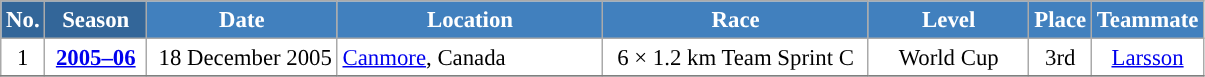<table class="wikitable sortable" style="font-size:95%; text-align:center; border:grey solid 1px; border-collapse:collapse; background:#ffffff;">
<tr style="background:#efefef;">
<th style="background-color:#369; color:white;">No.</th>
<th style="background-color:#369; color:white;">Season</th>
<th style="background-color:#4180be; color:white; width:120px;">Date</th>
<th style="background-color:#4180be; color:white; width:170px;">Location</th>
<th style="background-color:#4180be; color:white; width:170px;">Race</th>
<th style="background-color:#4180be; color:white; width:100px;">Level</th>
<th style="background-color:#4180be; color:white;">Place</th>
<th style="background-color:#4180be; color:white;">Teammate</th>
</tr>
<tr>
<td align=center>1</td>
<td rowspan=1 align=center><strong> <a href='#'>2005–06</a> </strong></td>
<td align=right>18 December 2005</td>
<td align=left> <a href='#'>Canmore</a>, Canada</td>
<td>6 × 1.2 km Team Sprint C</td>
<td>World Cup</td>
<td>3rd</td>
<td><a href='#'>Larsson</a></td>
</tr>
<tr>
</tr>
</table>
